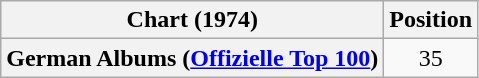<table class="wikitable plainrowheaders" style="text-align:center">
<tr>
<th scope="col">Chart (1974)</th>
<th scope="col">Position</th>
</tr>
<tr>
<th scope="row">German Albums (<a href='#'>Offizielle Top 100</a>)</th>
<td>35</td>
</tr>
</table>
